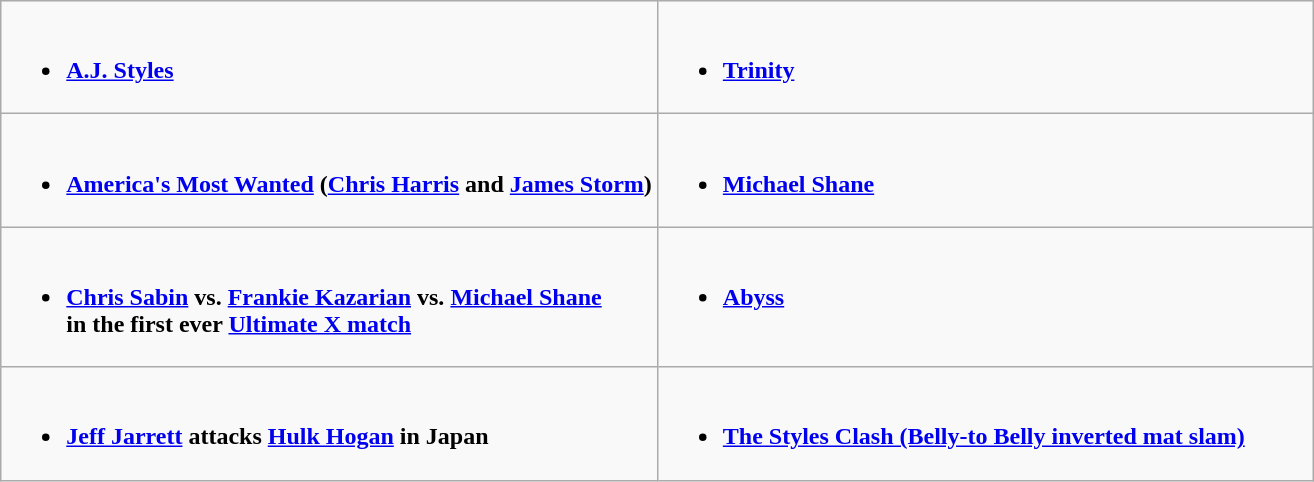<table class="wikitable">
<tr>
<td style="vertical-align:top;" width="50%"><br><ul><li><strong><a href='#'>A.J. Styles</a></strong></li></ul></td>
<td style="vertical-align:top;" width="50%"><br><ul><li><strong><a href='#'>Trinity</a></strong></li></ul></td>
</tr>
<tr>
<td style="vertical-align:top;" width="50%"><br><ul><li><strong><a href='#'>America's Most Wanted</a> (<a href='#'>Chris Harris</a> and <a href='#'>James Storm</a>)</strong></li></ul></td>
<td style="vertical-align:top;" width="50%"><br><ul><li><strong><a href='#'>Michael Shane</a></strong></li></ul></td>
</tr>
<tr>
<td style="vertical-align:top;" width="50%"><br><ul><li><strong><a href='#'>Chris Sabin</a> vs. <a href='#'>Frankie Kazarian</a> vs. <a href='#'>Michael Shane</a><br>in the first ever <a href='#'>Ultimate X match</a></strong></li></ul></td>
<td style="vertical-align:top;" width="50%"><br><ul><li><strong><a href='#'>Abyss</a></strong></li></ul></td>
</tr>
<tr>
<td style="vertical-align:top;" width="50%"><br><ul><li><strong><a href='#'>Jeff Jarrett</a> attacks <a href='#'>Hulk Hogan</a> in Japan</strong></li></ul></td>
<td style="vertical-align:top;" width="50%"><br><ul><li><strong><a href='#'>The Styles Clash (Belly-to Belly inverted mat slam)</a></strong></li></ul></td>
</tr>
</table>
